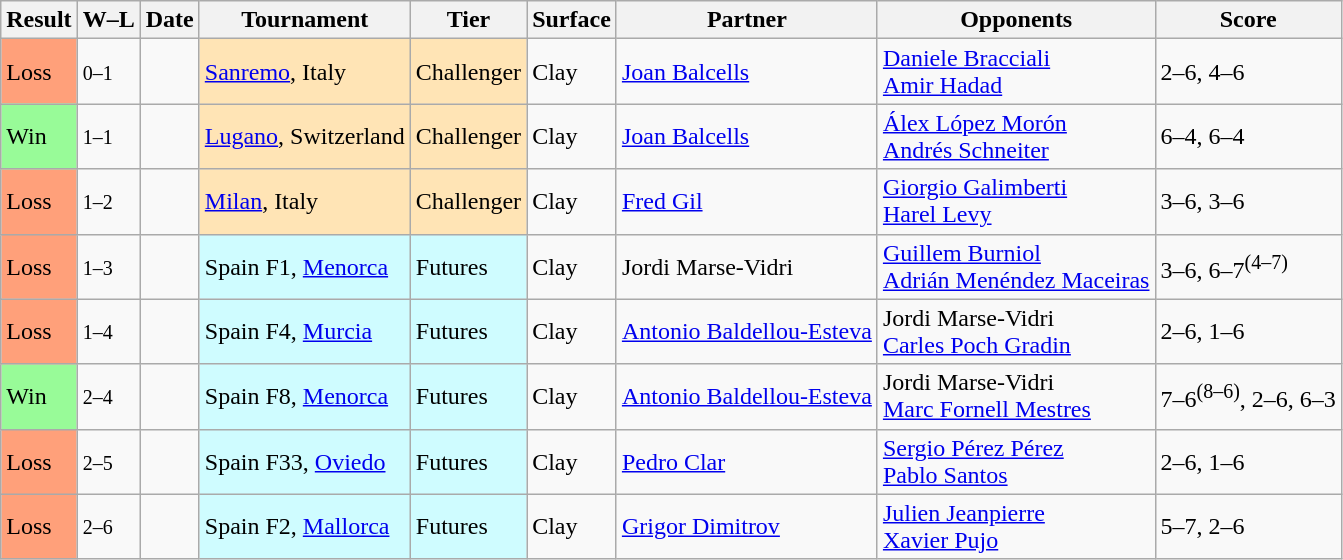<table class="sortable wikitable">
<tr>
<th>Result</th>
<th class="unsortable">W–L</th>
<th>Date</th>
<th>Tournament</th>
<th>Tier</th>
<th>Surface</th>
<th>Partner</th>
<th>Opponents</th>
<th class="unsortable">Score</th>
</tr>
<tr>
<td bgcolor=FFA07A>Loss</td>
<td><small>0–1</small></td>
<td></td>
<td style="background:moccasin;"><a href='#'>Sanremo</a>, Italy</td>
<td style="background:moccasin;">Challenger</td>
<td>Clay</td>
<td> <a href='#'>Joan Balcells</a></td>
<td> <a href='#'>Daniele Bracciali</a> <br>  <a href='#'>Amir Hadad</a></td>
<td>2–6, 4–6</td>
</tr>
<tr>
<td bgcolor=98FB98>Win</td>
<td><small>1–1</small></td>
<td></td>
<td style="background:moccasin;"><a href='#'>Lugano</a>, Switzerland</td>
<td style="background:moccasin;">Challenger</td>
<td>Clay</td>
<td> <a href='#'>Joan Balcells</a></td>
<td> <a href='#'>Álex López Morón</a> <br>  <a href='#'>Andrés Schneiter</a></td>
<td>6–4, 6–4</td>
</tr>
<tr>
<td bgcolor=FFA07A>Loss</td>
<td><small>1–2</small></td>
<td></td>
<td style="background:moccasin;"><a href='#'>Milan</a>, Italy</td>
<td style="background:moccasin;">Challenger</td>
<td>Clay</td>
<td> <a href='#'>Fred Gil</a></td>
<td> <a href='#'>Giorgio Galimberti</a> <br>  <a href='#'>Harel Levy</a></td>
<td>3–6, 3–6</td>
</tr>
<tr>
<td bgcolor=FFA07A>Loss</td>
<td><small>1–3</small></td>
<td></td>
<td style="background:#cffcff;">Spain F1, <a href='#'>Menorca</a></td>
<td style="background:#cffcff;">Futures</td>
<td>Clay</td>
<td> Jordi Marse-Vidri</td>
<td> <a href='#'>Guillem Burniol</a> <br>  <a href='#'>Adrián Menéndez Maceiras</a></td>
<td>3–6, 6–7<sup>(4–7)</sup></td>
</tr>
<tr>
<td bgcolor=FFA07A>Loss</td>
<td><small>1–4</small></td>
<td></td>
<td style="background:#cffcff;">Spain F4, <a href='#'>Murcia</a></td>
<td style="background:#cffcff;">Futures</td>
<td>Clay</td>
<td> <a href='#'>Antonio Baldellou-Esteva</a></td>
<td> Jordi Marse-Vidri <br>  <a href='#'>Carles Poch Gradin</a></td>
<td>2–6, 1–6</td>
</tr>
<tr>
<td bgcolor=98FB98>Win</td>
<td><small>2–4</small></td>
<td></td>
<td style="background:#cffcff;">Spain F8, <a href='#'>Menorca</a></td>
<td style="background:#cffcff;">Futures</td>
<td>Clay</td>
<td> <a href='#'>Antonio Baldellou-Esteva</a></td>
<td> Jordi Marse-Vidri <br>  <a href='#'>Marc Fornell Mestres</a></td>
<td>7–6<sup>(8–6)</sup>, 2–6, 6–3</td>
</tr>
<tr>
<td bgcolor=FFA07A>Loss</td>
<td><small>2–5</small></td>
<td></td>
<td style="background:#cffcff;">Spain F33, <a href='#'>Oviedo</a></td>
<td style="background:#cffcff;">Futures</td>
<td>Clay</td>
<td> <a href='#'>Pedro Clar</a></td>
<td> <a href='#'>Sergio Pérez Pérez</a> <br>  <a href='#'>Pablo Santos</a></td>
<td>2–6, 1–6</td>
</tr>
<tr>
<td bgcolor=FFA07A>Loss</td>
<td><small>2–6</small></td>
<td></td>
<td style="background:#cffcff;">Spain F2, <a href='#'>Mallorca</a></td>
<td style="background:#cffcff;">Futures</td>
<td>Clay</td>
<td> <a href='#'>Grigor Dimitrov</a></td>
<td> <a href='#'>Julien Jeanpierre</a> <br>  <a href='#'>Xavier Pujo</a></td>
<td>5–7, 2–6</td>
</tr>
</table>
